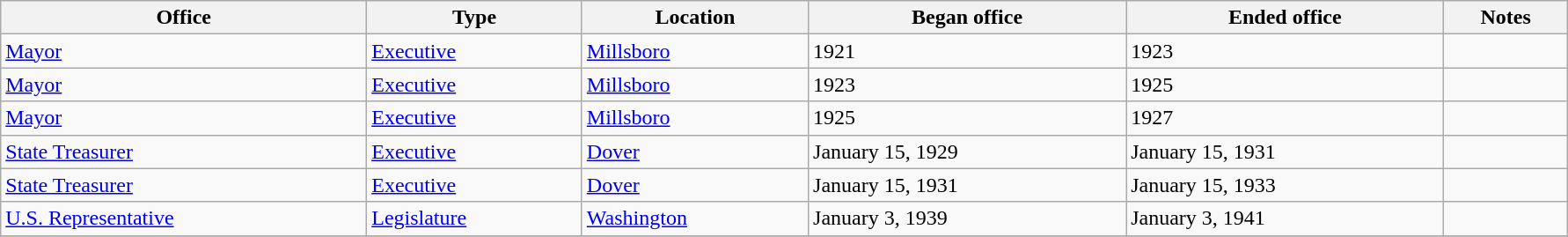<table class=wikitable style="width: 94%" style="text-align: center;" align="center">
<tr>
<th>Office</th>
<th>Type</th>
<th>Location</th>
<th>Began office</th>
<th>Ended office</th>
<th>Notes</th>
</tr>
<tr>
<td><a href='#'>Mayor</a></td>
<td><a href='#'>Executive</a></td>
<td><a href='#'>Millsboro</a></td>
<td>1921</td>
<td>1923</td>
<td></td>
</tr>
<tr>
<td><a href='#'>Mayor</a></td>
<td><a href='#'>Executive</a></td>
<td><a href='#'>Millsboro</a></td>
<td>1923</td>
<td>1925</td>
<td></td>
</tr>
<tr>
<td><a href='#'>Mayor</a></td>
<td><a href='#'>Executive</a></td>
<td><a href='#'>Millsboro</a></td>
<td>1925</td>
<td>1927</td>
<td></td>
</tr>
<tr>
<td><a href='#'>State Treasurer</a></td>
<td><a href='#'>Executive</a></td>
<td><a href='#'>Dover</a></td>
<td>January 15, 1929</td>
<td>January 15, 1931</td>
<td></td>
</tr>
<tr>
<td><a href='#'>State Treasurer</a></td>
<td><a href='#'>Executive</a></td>
<td><a href='#'>Dover</a></td>
<td>January 15, 1931</td>
<td>January 15, 1933</td>
<td></td>
</tr>
<tr>
<td><a href='#'>U.S. Representative</a></td>
<td><a href='#'>Legislature</a></td>
<td><a href='#'>Washington</a></td>
<td>January 3, 1939</td>
<td>January 3, 1941</td>
<td></td>
</tr>
<tr>
</tr>
</table>
